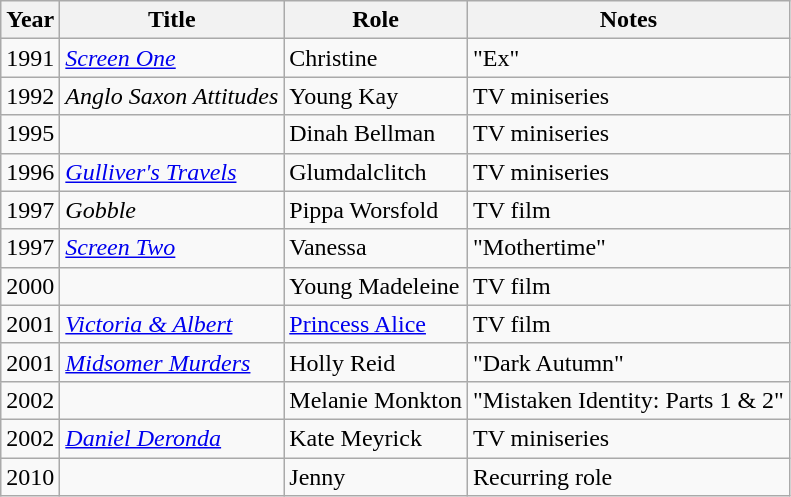<table class="wikitable sortable">
<tr>
<th>Year</th>
<th>Title</th>
<th>Role</th>
<th class="unsortable">Notes</th>
</tr>
<tr>
<td>1991</td>
<td><em><a href='#'>Screen One</a></em></td>
<td>Christine</td>
<td>"Ex"</td>
</tr>
<tr>
<td>1992</td>
<td><em>Anglo Saxon Attitudes</em></td>
<td>Young Kay</td>
<td>TV miniseries</td>
</tr>
<tr>
<td>1995</td>
<td><em></em></td>
<td>Dinah Bellman</td>
<td>TV miniseries</td>
</tr>
<tr>
<td>1996</td>
<td><em><a href='#'>Gulliver's Travels</a></em></td>
<td>Glumdalclitch</td>
<td>TV miniseries</td>
</tr>
<tr>
<td>1997</td>
<td><em>Gobble</em></td>
<td>Pippa Worsfold</td>
<td>TV film</td>
</tr>
<tr>
<td>1997</td>
<td><em><a href='#'>Screen Two</a></em></td>
<td>Vanessa</td>
<td>"Mothertime"</td>
</tr>
<tr>
<td>2000</td>
<td><em></em></td>
<td>Young Madeleine</td>
<td>TV film</td>
</tr>
<tr>
<td>2001</td>
<td><em><a href='#'>Victoria & Albert</a></em></td>
<td><a href='#'>Princess Alice</a></td>
<td>TV film</td>
</tr>
<tr>
<td>2001</td>
<td><em><a href='#'>Midsomer Murders</a></em></td>
<td>Holly Reid</td>
<td>"Dark Autumn"</td>
</tr>
<tr>
<td>2002</td>
<td><em></em></td>
<td>Melanie Monkton</td>
<td>"Mistaken Identity: Parts 1 & 2"</td>
</tr>
<tr>
<td>2002</td>
<td><em><a href='#'>Daniel Deronda</a></em></td>
<td>Kate Meyrick</td>
<td>TV miniseries</td>
</tr>
<tr>
<td>2010</td>
<td><em></em></td>
<td>Jenny</td>
<td>Recurring role</td>
</tr>
</table>
